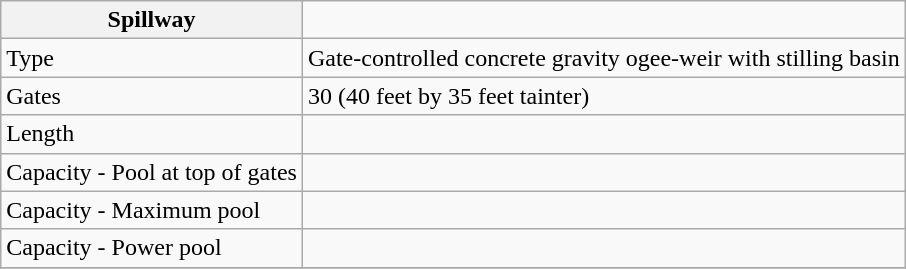<table class="wikitable">
<tr>
<th>Spillway</th>
</tr>
<tr>
<td>Type</td>
<td>Gate-controlled concrete gravity ogee-weir with stilling basin</td>
</tr>
<tr>
<td>Gates</td>
<td>30 (40 feet by 35 feet tainter)</td>
</tr>
<tr>
<td>Length</td>
<td></td>
</tr>
<tr>
<td>Capacity - Pool at top of gates</td>
<td></td>
</tr>
<tr>
<td>Capacity - Maximum pool</td>
<td></td>
</tr>
<tr>
<td>Capacity - Power pool</td>
<td></td>
</tr>
<tr>
</tr>
</table>
